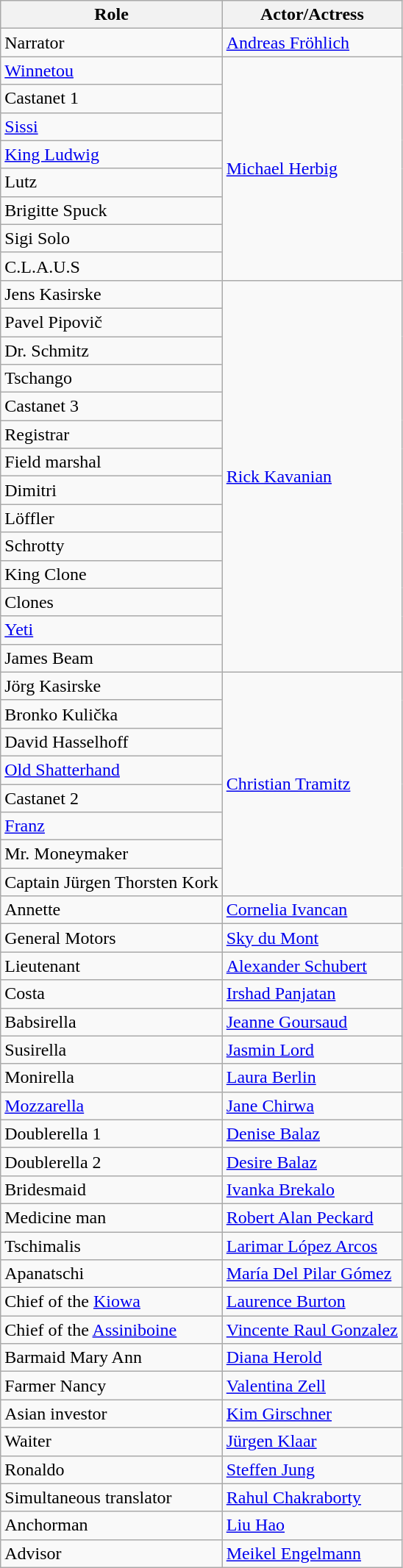<table class="wikitable">
<tr>
<th>Role</th>
<th>Actor/Actress</th>
</tr>
<tr>
<td>Narrator</td>
<td><a href='#'>Andreas Fröhlich</a></td>
</tr>
<tr>
<td><a href='#'>Winnetou</a></td>
<td rowspan="8"><a href='#'>Michael Herbig</a></td>
</tr>
<tr>
<td>Castanet 1</td>
</tr>
<tr>
<td><a href='#'>Sissi</a></td>
</tr>
<tr>
<td><a href='#'>King Ludwig</a></td>
</tr>
<tr>
<td>Lutz</td>
</tr>
<tr>
<td>Brigitte Spuck</td>
</tr>
<tr>
<td>Sigi Solo</td>
</tr>
<tr>
<td>C.L.A.U.S</td>
</tr>
<tr>
<td>Jens Kasirske</td>
<td rowspan="14"><a href='#'>Rick Kavanian</a></td>
</tr>
<tr>
<td>Pavel Pipovič</td>
</tr>
<tr>
<td>Dr. Schmitz</td>
</tr>
<tr>
<td>Tschango</td>
</tr>
<tr>
<td>Castanet 3</td>
</tr>
<tr>
<td>Registrar</td>
</tr>
<tr>
<td>Field marshal</td>
</tr>
<tr>
<td>Dimitri</td>
</tr>
<tr>
<td>Löffler</td>
</tr>
<tr>
<td>Schrotty</td>
</tr>
<tr>
<td>King Clone</td>
</tr>
<tr>
<td>Clones</td>
</tr>
<tr>
<td><a href='#'>Yeti</a></td>
</tr>
<tr>
<td>James Beam</td>
</tr>
<tr>
<td>Jörg Kasirske</td>
<td rowspan="8"><a href='#'>Christian Tramitz</a></td>
</tr>
<tr>
<td>Bronko Kulička</td>
</tr>
<tr>
<td>David Hasselhoff</td>
</tr>
<tr>
<td><a href='#'>Old Shatterhand</a></td>
</tr>
<tr>
<td>Castanet 2</td>
</tr>
<tr>
<td><a href='#'>Franz</a></td>
</tr>
<tr>
<td>Mr. Moneymaker</td>
</tr>
<tr>
<td>Captain Jürgen Thorsten Kork</td>
</tr>
<tr>
<td>Annette</td>
<td><a href='#'>Cornelia Ivancan</a></td>
</tr>
<tr>
<td>General Motors</td>
<td><a href='#'>Sky du Mont</a></td>
</tr>
<tr>
<td>Lieutenant</td>
<td><a href='#'>Alexander Schubert</a></td>
</tr>
<tr>
<td>Costa</td>
<td><a href='#'>Irshad Panjatan</a></td>
</tr>
<tr>
<td>Babsirella</td>
<td><a href='#'>Jeanne Goursaud</a></td>
</tr>
<tr>
<td>Susirella</td>
<td><a href='#'>Jasmin Lord</a></td>
</tr>
<tr>
<td>Monirella</td>
<td><a href='#'>Laura Berlin</a></td>
</tr>
<tr>
<td><a href='#'>Mozzarella</a></td>
<td><a href='#'>Jane Chirwa</a></td>
</tr>
<tr>
<td>Doublerella 1</td>
<td><a href='#'>Denise Balaz</a></td>
</tr>
<tr>
<td>Doublerella 2</td>
<td><a href='#'>Desire Balaz</a></td>
</tr>
<tr>
<td>Bridesmaid</td>
<td><a href='#'>Ivanka Brekalo</a></td>
</tr>
<tr>
<td>Medicine man</td>
<td><a href='#'>Robert Alan Peckard</a></td>
</tr>
<tr>
<td>Tschimalis</td>
<td><a href='#'>Larimar López Arcos</a></td>
</tr>
<tr>
<td>Apanatschi</td>
<td><a href='#'>María Del Pilar Gómez</a></td>
</tr>
<tr>
<td>Chief of the <a href='#'>Kiowa</a></td>
<td><a href='#'>Laurence Burton</a></td>
</tr>
<tr>
<td>Chief of the <a href='#'>Assiniboine</a></td>
<td><a href='#'>Vincente Raul Gonzalez</a></td>
</tr>
<tr>
<td>Barmaid Mary Ann</td>
<td><a href='#'>Diana Herold</a></td>
</tr>
<tr>
<td>Farmer Nancy</td>
<td><a href='#'>Valentina Zell</a></td>
</tr>
<tr>
<td>Asian investor</td>
<td><a href='#'>Kim Girschner</a></td>
</tr>
<tr>
<td>Waiter</td>
<td><a href='#'>Jürgen Klaar</a></td>
</tr>
<tr>
<td>Ronaldo</td>
<td><a href='#'>Steffen Jung</a></td>
</tr>
<tr>
<td>Simultaneous translator</td>
<td><a href='#'>Rahul Chakraborty</a></td>
</tr>
<tr>
<td>Anchorman</td>
<td><a href='#'>Liu Hao</a></td>
</tr>
<tr>
<td>Advisor</td>
<td><a href='#'>Meikel Engelmann</a></td>
</tr>
</table>
